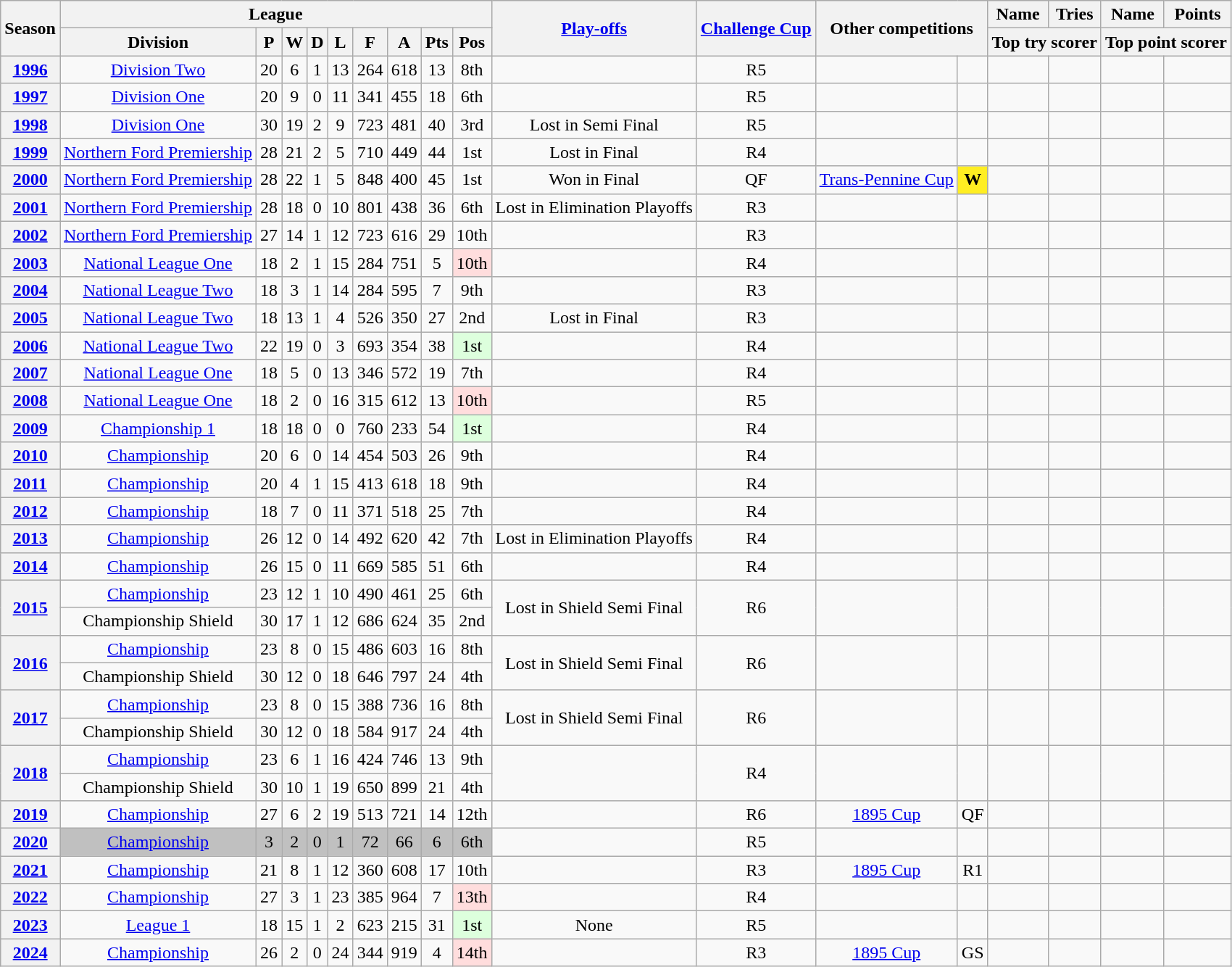<table class="wikitable" style="text-align: center">
<tr>
<th rowspan="2" scope="col">Season</th>
<th colspan="9" scope="col">League</th>
<th rowspan="2" scope="col"><a href='#'>Play-offs</a></th>
<th rowspan="2" scope="col"><a href='#'>Challenge Cup</a></th>
<th colspan="2" rowspan="2" scope="col">Other competitions</th>
<th scope="col">Name</th>
<th scope="col">Tries</th>
<th scope="col">Name</th>
<th scope="col">Points</th>
</tr>
<tr>
<th scope="col">Division</th>
<th scope="col">P</th>
<th scope="col">W</th>
<th scope="col">D</th>
<th scope="col">L</th>
<th scope="col">F</th>
<th scope="col">A</th>
<th scope="col">Pts</th>
<th scope="col">Pos</th>
<th colspan="2" scope="col">Top try scorer</th>
<th colspan="2" scope="col">Top point scorer</th>
</tr>
<tr>
<th scope="row"><a href='#'>1996</a></th>
<td><a href='#'>Division Two</a></td>
<td>20</td>
<td>6</td>
<td>1</td>
<td>13</td>
<td>264</td>
<td>618</td>
<td>13</td>
<td>8th</td>
<td></td>
<td>R5</td>
<td></td>
<td></td>
<td></td>
<td></td>
<td></td>
<td></td>
</tr>
<tr>
<th scope="row"><a href='#'>1997</a></th>
<td><a href='#'>Division One</a></td>
<td>20</td>
<td>9</td>
<td>0</td>
<td>11</td>
<td>341</td>
<td>455</td>
<td>18</td>
<td>6th</td>
<td></td>
<td>R5</td>
<td></td>
<td></td>
<td></td>
<td></td>
<td></td>
<td></td>
</tr>
<tr>
<th scope="row"><a href='#'>1998</a></th>
<td><a href='#'>Division One</a></td>
<td>30</td>
<td>19</td>
<td>2</td>
<td>9</td>
<td>723</td>
<td>481</td>
<td>40</td>
<td>3rd</td>
<td>Lost in Semi Final</td>
<td>R5</td>
<td></td>
<td></td>
<td></td>
<td></td>
<td></td>
<td></td>
</tr>
<tr>
<th scope="row"><a href='#'>1999</a></th>
<td><a href='#'>Northern Ford Premiership</a></td>
<td>28</td>
<td>21</td>
<td>2</td>
<td>5</td>
<td>710</td>
<td>449</td>
<td>44</td>
<td>1st</td>
<td>Lost in Final</td>
<td>R4</td>
<td></td>
<td></td>
<td></td>
<td></td>
<td></td>
<td></td>
</tr>
<tr>
<th scope="row"><a href='#'>2000</a></th>
<td><a href='#'>Northern Ford Premiership</a></td>
<td>28</td>
<td>22</td>
<td>1</td>
<td>5</td>
<td>848</td>
<td>400</td>
<td>45</td>
<td>1st</td>
<td>Won in Final</td>
<td>QF</td>
<td><a href='#'>Trans-Pennine Cup</a></td>
<td style="background-color:#FE2"><strong>W</strong></td>
<td></td>
<td></td>
<td></td>
<td></td>
</tr>
<tr>
<th scope="row"><a href='#'>2001</a></th>
<td><a href='#'>Northern Ford Premiership</a></td>
<td>28</td>
<td>18</td>
<td>0</td>
<td>10</td>
<td>801</td>
<td>438</td>
<td>36</td>
<td>6th</td>
<td>Lost in Elimination Playoffs</td>
<td>R3</td>
<td></td>
<td></td>
<td></td>
<td></td>
<td></td>
<td></td>
</tr>
<tr>
<th scope="row"><a href='#'>2002</a></th>
<td><a href='#'>Northern Ford Premiership</a></td>
<td>27</td>
<td>14</td>
<td>1</td>
<td>12</td>
<td>723</td>
<td>616</td>
<td>29</td>
<td>10th</td>
<td></td>
<td>R3</td>
<td></td>
<td></td>
<td></td>
<td></td>
<td></td>
<td></td>
</tr>
<tr>
<th scope="row"><a href='#'>2003</a></th>
<td><a href='#'>National League One</a></td>
<td>18</td>
<td>2</td>
<td>1</td>
<td>15</td>
<td>284</td>
<td>751</td>
<td>5</td>
<td style="background:#ffdddd;">10th</td>
<td></td>
<td>R4</td>
<td></td>
<td></td>
<td></td>
<td></td>
<td></td>
<td></td>
</tr>
<tr>
<th scope="row"><a href='#'>2004</a></th>
<td><a href='#'>National League Two</a></td>
<td>18</td>
<td>3</td>
<td>1</td>
<td>14</td>
<td>284</td>
<td>595</td>
<td>7</td>
<td>9th</td>
<td></td>
<td>R3</td>
<td></td>
<td></td>
<td></td>
<td></td>
<td></td>
<td></td>
</tr>
<tr>
<th scope="row"><a href='#'>2005</a></th>
<td><a href='#'>National League Two</a></td>
<td>18</td>
<td>13</td>
<td>1</td>
<td>4</td>
<td>526</td>
<td>350</td>
<td>27</td>
<td>2nd</td>
<td>Lost in Final</td>
<td>R3</td>
<td></td>
<td></td>
<td></td>
<td></td>
<td></td>
<td></td>
</tr>
<tr>
<th scope="row"><a href='#'>2006</a></th>
<td><a href='#'>National League Two</a></td>
<td>22</td>
<td>19</td>
<td>0</td>
<td>3</td>
<td>693</td>
<td>354</td>
<td>38</td>
<td style="background:#ddffdd;">1st</td>
<td></td>
<td>R4</td>
<td></td>
<td></td>
<td></td>
<td></td>
<td></td>
<td></td>
</tr>
<tr>
<th scope="row"><a href='#'>2007</a></th>
<td><a href='#'>National League One</a></td>
<td>18</td>
<td>5</td>
<td>0</td>
<td>13</td>
<td>346</td>
<td>572</td>
<td>19</td>
<td>7th</td>
<td></td>
<td>R4</td>
<td></td>
<td></td>
<td></td>
<td></td>
<td></td>
<td></td>
</tr>
<tr>
<th scope="row"><a href='#'>2008</a></th>
<td><a href='#'>National League One</a></td>
<td>18</td>
<td>2</td>
<td>0</td>
<td>16</td>
<td>315</td>
<td>612</td>
<td>13</td>
<td style="background:#ffdddd;">10th</td>
<td></td>
<td>R5</td>
<td></td>
<td></td>
<td></td>
<td></td>
<td></td>
<td></td>
</tr>
<tr>
<th scope="row"><a href='#'>2009</a></th>
<td><a href='#'>Championship 1</a></td>
<td>18</td>
<td>18</td>
<td>0</td>
<td>0</td>
<td>760</td>
<td>233</td>
<td>54</td>
<td style="background:#ddffdd;">1st</td>
<td></td>
<td>R4</td>
<td></td>
<td></td>
<td></td>
<td></td>
<td></td>
<td></td>
</tr>
<tr>
<th scope="row"><a href='#'>2010</a></th>
<td><a href='#'>Championship</a></td>
<td>20</td>
<td>6</td>
<td>0</td>
<td>14</td>
<td>454</td>
<td>503</td>
<td>26</td>
<td>9th</td>
<td></td>
<td>R4</td>
<td></td>
<td></td>
<td></td>
<td></td>
<td></td>
<td></td>
</tr>
<tr>
<th scope="row"><a href='#'>2011</a></th>
<td><a href='#'>Championship</a></td>
<td>20</td>
<td>4</td>
<td>1</td>
<td>15</td>
<td>413</td>
<td>618</td>
<td>18</td>
<td>9th</td>
<td></td>
<td>R4</td>
<td></td>
<td></td>
<td></td>
<td></td>
<td></td>
<td></td>
</tr>
<tr>
<th scope="row"><a href='#'>2012</a></th>
<td><a href='#'>Championship</a></td>
<td>18</td>
<td>7</td>
<td>0</td>
<td>11</td>
<td>371</td>
<td>518</td>
<td>25</td>
<td>7th</td>
<td></td>
<td>R4</td>
<td></td>
<td></td>
<td></td>
<td></td>
<td></td>
<td></td>
</tr>
<tr>
<th scope="row"><a href='#'>2013</a></th>
<td><a href='#'>Championship</a></td>
<td>26</td>
<td>12</td>
<td>0</td>
<td>14</td>
<td>492</td>
<td>620</td>
<td>42</td>
<td>7th</td>
<td>Lost in Elimination Playoffs</td>
<td>R4</td>
<td></td>
<td></td>
<td></td>
<td></td>
<td></td>
<td></td>
</tr>
<tr>
<th scope="row"><a href='#'>2014</a></th>
<td><a href='#'>Championship</a></td>
<td>26</td>
<td>15</td>
<td>0</td>
<td>11</td>
<td>669</td>
<td>585</td>
<td>51</td>
<td>6th</td>
<td></td>
<td>R4</td>
<td></td>
<td></td>
<td></td>
<td></td>
<td></td>
<td></td>
</tr>
<tr>
<th scope="row" rowspan="2"><a href='#'>2015</a></th>
<td><a href='#'>Championship</a></td>
<td>23</td>
<td>12</td>
<td>1</td>
<td>10</td>
<td>490</td>
<td>461</td>
<td>25</td>
<td>6th</td>
<td rowspan="2">Lost in Shield Semi Final</td>
<td rowspan="2">R6</td>
<td rowspan="2"></td>
<td rowspan="2"></td>
<td rowspan="2"></td>
<td rowspan="2"></td>
<td rowspan="2"></td>
<td rowspan="2"></td>
</tr>
<tr>
<td>Championship Shield</td>
<td>30</td>
<td>17</td>
<td>1</td>
<td>12</td>
<td>686</td>
<td>624</td>
<td>35</td>
<td>2nd</td>
</tr>
<tr>
<th scope="row" rowspan="2"><a href='#'>2016</a></th>
<td><a href='#'>Championship</a></td>
<td>23</td>
<td>8</td>
<td>0</td>
<td>15</td>
<td>486</td>
<td>603</td>
<td>16</td>
<td>8th</td>
<td rowspan="2">Lost in Shield Semi Final</td>
<td rowspan="2">R6</td>
<td rowspan="2"></td>
<td rowspan="2"></td>
<td rowspan="2"></td>
<td rowspan="2"></td>
<td rowspan="2"></td>
<td rowspan="2"></td>
</tr>
<tr>
<td>Championship Shield</td>
<td>30</td>
<td>12</td>
<td>0</td>
<td>18</td>
<td>646</td>
<td>797</td>
<td>24</td>
<td>4th</td>
</tr>
<tr>
<th scope="row" rowspan="2"><a href='#'>2017</a></th>
<td><a href='#'>Championship</a></td>
<td>23</td>
<td>8</td>
<td>0</td>
<td>15</td>
<td>388</td>
<td>736</td>
<td>16</td>
<td>8th</td>
<td rowspan="2">Lost in Shield Semi Final</td>
<td rowspan="2">R6</td>
<td rowspan="2"></td>
<td rowspan="2"></td>
<td rowspan="2"></td>
<td rowspan="2"></td>
<td rowspan="2"></td>
<td rowspan="2"></td>
</tr>
<tr>
<td>Championship Shield</td>
<td>30</td>
<td>12</td>
<td>0</td>
<td>18</td>
<td>584</td>
<td>917</td>
<td>24</td>
<td>4th</td>
</tr>
<tr>
<th scope="row" rowspan="2"><a href='#'>2018</a></th>
<td><a href='#'>Championship</a></td>
<td>23</td>
<td>6</td>
<td>1</td>
<td>16</td>
<td>424</td>
<td>746</td>
<td>13</td>
<td>9th</td>
<td rowspan="2"></td>
<td rowspan="2">R4</td>
<td rowspan="2"></td>
<td rowspan="2"></td>
<td rowspan="2"></td>
<td rowspan="2"></td>
<td rowspan="2"></td>
<td rowspan="2"></td>
</tr>
<tr>
<td>Championship Shield</td>
<td>30</td>
<td>10</td>
<td>1</td>
<td>19</td>
<td>650</td>
<td>899</td>
<td>21</td>
<td>4th</td>
</tr>
<tr>
<th scope="row"><a href='#'>2019</a></th>
<td><a href='#'>Championship</a></td>
<td>27</td>
<td>6</td>
<td>2</td>
<td>19</td>
<td>513</td>
<td>721</td>
<td>14</td>
<td>12th</td>
<td></td>
<td>R6</td>
<td><a href='#'>1895 Cup</a></td>
<td>QF</td>
<td></td>
<td></td>
<td></td>
<td></td>
</tr>
<tr>
<th scope="row"><a href='#'>2020</a></th>
<td style="background:#C0C0C0;"><a href='#'>Championship</a></td>
<td style="background:#C0C0C0;">3</td>
<td style="background:#C0C0C0;">2</td>
<td style="background:#C0C0C0;">0</td>
<td style="background:#C0C0C0;">1</td>
<td style="background:#C0C0C0;">72</td>
<td style="background:#C0C0C0;">66</td>
<td style="background:#C0C0C0;">6</td>
<td style="background:#C0C0C0;">6th</td>
<td></td>
<td>R5</td>
<td></td>
<td></td>
<td></td>
<td></td>
<td></td>
<td></td>
</tr>
<tr>
<th scope="row"><a href='#'>2021</a></th>
<td><a href='#'>Championship</a></td>
<td>21</td>
<td>8</td>
<td>1</td>
<td>12</td>
<td>360</td>
<td>608</td>
<td>17</td>
<td>10th</td>
<td></td>
<td>R3</td>
<td><a href='#'>1895 Cup</a></td>
<td>R1</td>
<td></td>
<td></td>
<td></td>
<td></td>
</tr>
<tr>
<th scope="row"><a href='#'>2022</a></th>
<td><a href='#'>Championship</a></td>
<td>27</td>
<td>3</td>
<td>1</td>
<td>23</td>
<td>385</td>
<td>964</td>
<td>7</td>
<td style="background:#ffdddd;">13th</td>
<td></td>
<td>R4</td>
<td></td>
<td></td>
<td></td>
<td></td>
<td></td>
<td></td>
</tr>
<tr>
<th scope="row"><a href='#'>2023</a></th>
<td><a href='#'>League 1</a></td>
<td>18</td>
<td>15</td>
<td>1</td>
<td>2</td>
<td>623</td>
<td>215</td>
<td>31</td>
<td style="background:#ddffdd;">1st</td>
<td>None</td>
<td>R5</td>
<td></td>
<td></td>
<td></td>
<td></td>
<td></td>
<td></td>
</tr>
<tr>
<th scope="row"><a href='#'>2024</a></th>
<td><a href='#'>Championship</a></td>
<td>26</td>
<td>2</td>
<td>0</td>
<td>24</td>
<td>344</td>
<td>919</td>
<td>4</td>
<td style="background:#ffdddd;">14th</td>
<td></td>
<td>R3</td>
<td><a href='#'>1895 Cup</a></td>
<td>GS</td>
<td></td>
<td></td>
<td></td>
<td></td>
</tr>
</table>
